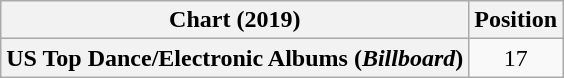<table class="wikitable plainrowheaders" style="text-align:center">
<tr>
<th scope="col">Chart (2019)</th>
<th scope="col">Position</th>
</tr>
<tr>
<th scope="row">US Top Dance/Electronic Albums (<em>Billboard</em>)</th>
<td>17</td>
</tr>
</table>
